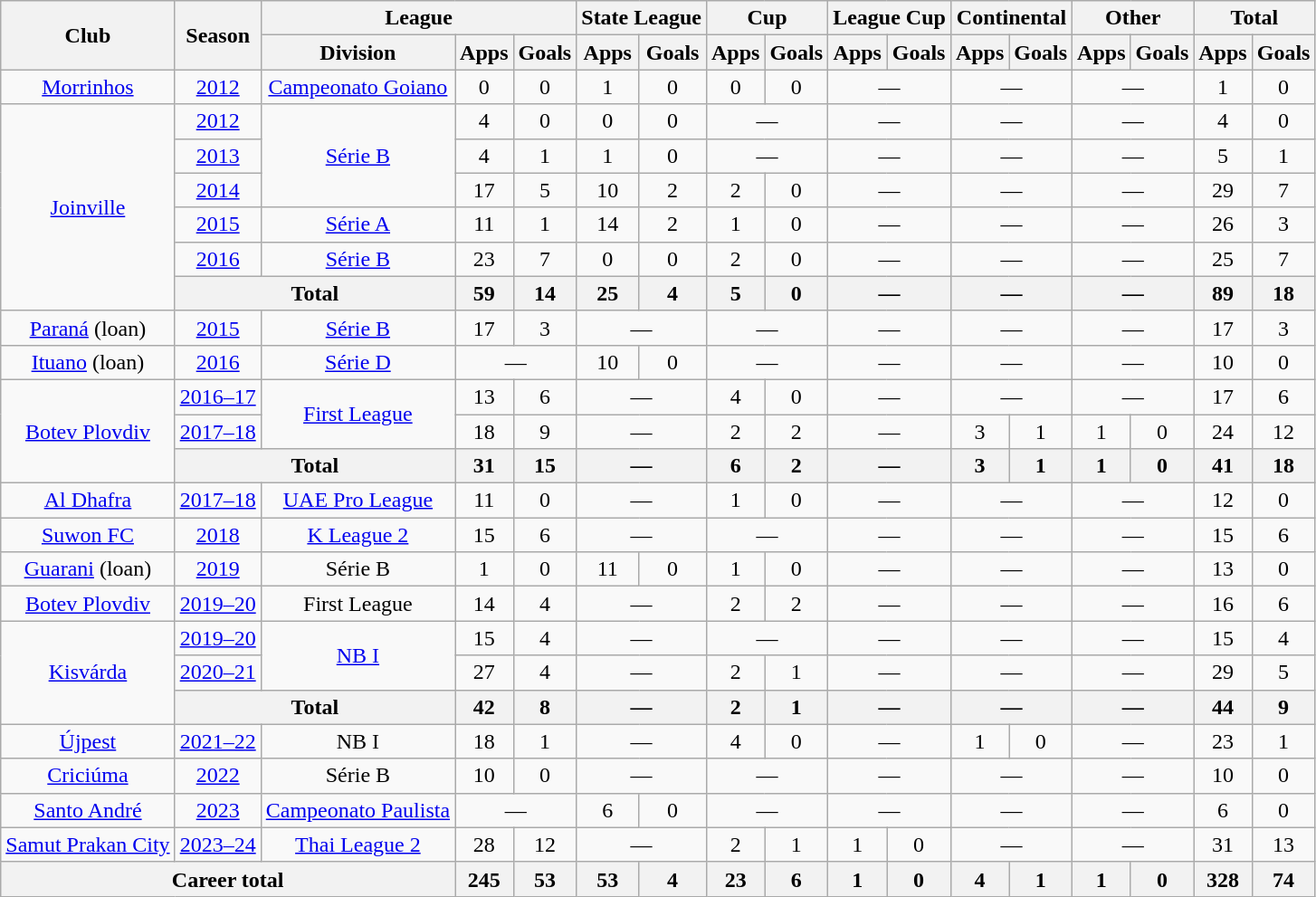<table class="wikitable" style="text-align: center;">
<tr>
<th rowspan="2">Club</th>
<th rowspan="2">Season</th>
<th colspan="3">League</th>
<th colspan="2">State League</th>
<th colspan="2">Cup</th>
<th colspan="2">League Cup</th>
<th colspan="2">Continental</th>
<th colspan="2">Other</th>
<th colspan="2">Total</th>
</tr>
<tr>
<th>Division</th>
<th>Apps</th>
<th>Goals</th>
<th>Apps</th>
<th>Goals</th>
<th>Apps</th>
<th>Goals</th>
<th>Apps</th>
<th>Goals</th>
<th>Apps</th>
<th>Goals</th>
<th>Apps</th>
<th>Goals</th>
<th>Apps</th>
<th>Goals</th>
</tr>
<tr>
<td valign="center"><a href='#'>Morrinhos</a></td>
<td><a href='#'>2012</a></td>
<td><a href='#'>Campeonato Goiano</a></td>
<td>0</td>
<td>0</td>
<td>1</td>
<td>0</td>
<td>0</td>
<td>0</td>
<td colspan="2">—</td>
<td colspan="2">—</td>
<td colspan="2">—</td>
<td>1</td>
<td>0</td>
</tr>
<tr>
<td rowspan=6 valign="center"><a href='#'>Joinville</a></td>
<td><a href='#'>2012</a></td>
<td rowspan=3><a href='#'>Série B</a></td>
<td>4</td>
<td>0</td>
<td>0</td>
<td>0</td>
<td colspan="2">—</td>
<td colspan="2">—</td>
<td colspan="2">—</td>
<td colspan="2">—</td>
<td>4</td>
<td>0</td>
</tr>
<tr>
<td><a href='#'>2013</a></td>
<td>4</td>
<td>1</td>
<td>1</td>
<td>0</td>
<td colspan="2">—</td>
<td colspan="2">—</td>
<td colspan="2">—</td>
<td colspan="2">—</td>
<td>5</td>
<td>1</td>
</tr>
<tr>
<td><a href='#'>2014</a></td>
<td>17</td>
<td>5</td>
<td>10</td>
<td>2</td>
<td>2</td>
<td>0</td>
<td colspan="2">—</td>
<td colspan="2">—</td>
<td colspan="2">—</td>
<td>29</td>
<td>7</td>
</tr>
<tr>
<td><a href='#'>2015</a></td>
<td><a href='#'>Série A</a></td>
<td>11</td>
<td>1</td>
<td>14</td>
<td>2</td>
<td>1</td>
<td>0</td>
<td colspan="2">—</td>
<td colspan="2">—</td>
<td colspan="2">—</td>
<td>26</td>
<td>3</td>
</tr>
<tr>
<td><a href='#'>2016</a></td>
<td><a href='#'>Série B</a></td>
<td>23</td>
<td>7</td>
<td>0</td>
<td>0</td>
<td>2</td>
<td>0</td>
<td colspan="2">—</td>
<td colspan="2">—</td>
<td colspan="2">—</td>
<td>25</td>
<td>7</td>
</tr>
<tr>
<th colspan="2">Total</th>
<th>59</th>
<th>14</th>
<th>25</th>
<th>4</th>
<th>5</th>
<th>0</th>
<th colspan="2">—</th>
<th colspan="2">—</th>
<th colspan="2">—</th>
<th>89</th>
<th>18</th>
</tr>
<tr>
<td valign="center"><a href='#'>Paraná</a> (loan)</td>
<td><a href='#'>2015</a></td>
<td><a href='#'>Série B</a></td>
<td>17</td>
<td>3</td>
<td colspan="2">—</td>
<td colspan="2">—</td>
<td colspan="2">—</td>
<td colspan="2">—</td>
<td colspan="2">—</td>
<td>17</td>
<td>3</td>
</tr>
<tr>
<td valign="center"><a href='#'>Ituano</a> (loan)</td>
<td><a href='#'>2016</a></td>
<td><a href='#'>Série D</a></td>
<td colspan="2">—</td>
<td>10</td>
<td>0</td>
<td colspan="2">—</td>
<td colspan="2">—</td>
<td colspan="2">—</td>
<td colspan="2">—</td>
<td>10</td>
<td>0</td>
</tr>
<tr>
<td rowspan=3 valign="center"><a href='#'>Botev Plovdiv</a></td>
<td><a href='#'>2016–17</a></td>
<td rowspan=2><a href='#'>First League</a></td>
<td>13</td>
<td>6</td>
<td colspan="2">—</td>
<td>4</td>
<td>0</td>
<td colspan="2">—</td>
<td colspan="2">—</td>
<td colspan="2">—</td>
<td>17</td>
<td>6</td>
</tr>
<tr>
<td><a href='#'>2017–18</a></td>
<td>18</td>
<td>9</td>
<td colspan="2">—</td>
<td>2</td>
<td>2</td>
<td colspan="2">—</td>
<td>3</td>
<td>1</td>
<td>1</td>
<td>0</td>
<td>24</td>
<td>12</td>
</tr>
<tr>
<th colspan="2">Total</th>
<th>31</th>
<th>15</th>
<th colspan="2">—</th>
<th>6</th>
<th>2</th>
<th colspan="2">—</th>
<th>3</th>
<th>1</th>
<th>1</th>
<th>0</th>
<th>41</th>
<th>18</th>
</tr>
<tr>
<td valign="center"><a href='#'>Al Dhafra</a></td>
<td><a href='#'>2017–18</a></td>
<td><a href='#'>UAE Pro League</a></td>
<td>11</td>
<td>0</td>
<td colspan="2">—</td>
<td>1</td>
<td>0</td>
<td colspan="2">—</td>
<td colspan="2">—</td>
<td colspan="2">—</td>
<td>12</td>
<td>0</td>
</tr>
<tr>
<td valign="center"><a href='#'>Suwon FC</a></td>
<td><a href='#'>2018</a></td>
<td><a href='#'>K League 2</a></td>
<td>15</td>
<td>6</td>
<td colspan="2">—</td>
<td colspan="2">—</td>
<td colspan="2">—</td>
<td colspan="2">—</td>
<td colspan="2">—</td>
<td>15</td>
<td>6</td>
</tr>
<tr>
<td valign="center"><a href='#'>Guarani</a> (loan)</td>
<td><a href='#'>2019</a></td>
<td>Série B</td>
<td>1</td>
<td>0</td>
<td>11</td>
<td>0</td>
<td>1</td>
<td>0</td>
<td colspan="2">—</td>
<td colspan="2">—</td>
<td colspan="2">—</td>
<td>13</td>
<td>0</td>
</tr>
<tr>
<td valign="center"><a href='#'>Botev Plovdiv</a></td>
<td><a href='#'>2019–20</a></td>
<td>First League</td>
<td>14</td>
<td>4</td>
<td colspan="2">—</td>
<td>2</td>
<td>2</td>
<td colspan="2">—</td>
<td colspan="2">—</td>
<td colspan="2">—</td>
<td>16</td>
<td>6</td>
</tr>
<tr>
<td rowspan=3 valign="center"><a href='#'>Kisvárda</a></td>
<td><a href='#'>2019–20</a></td>
<td rowspan=2><a href='#'>NB I</a></td>
<td>15</td>
<td>4</td>
<td colspan="2">—</td>
<td colspan="2">—</td>
<td colspan="2">—</td>
<td colspan="2">—</td>
<td colspan="2">—</td>
<td>15</td>
<td>4</td>
</tr>
<tr>
<td><a href='#'>2020–21</a></td>
<td>27</td>
<td>4</td>
<td colspan="2">—</td>
<td>2</td>
<td>1</td>
<td colspan="2">—</td>
<td colspan="2">—</td>
<td colspan="2">—</td>
<td>29</td>
<td>5</td>
</tr>
<tr>
<th colspan="2">Total</th>
<th>42</th>
<th>8</th>
<th colspan="2">—</th>
<th>2</th>
<th>1</th>
<th colspan="2">—</th>
<th colspan="2">—</th>
<th colspan="2">—</th>
<th>44</th>
<th>9</th>
</tr>
<tr>
<td valign="center"><a href='#'>Újpest</a></td>
<td><a href='#'>2021–22</a></td>
<td>NB I</td>
<td>18</td>
<td>1</td>
<td colspan="2">—</td>
<td>4</td>
<td>0</td>
<td colspan="2">—</td>
<td>1</td>
<td>0</td>
<td colspan="2">—</td>
<td>23</td>
<td>1</td>
</tr>
<tr>
<td valign="center"><a href='#'>Criciúma</a></td>
<td><a href='#'>2022</a></td>
<td>Série B</td>
<td>10</td>
<td>0</td>
<td colspan="2">—</td>
<td colspan="2">—</td>
<td colspan="2">—</td>
<td colspan="2">—</td>
<td colspan="2">—</td>
<td>10</td>
<td>0</td>
</tr>
<tr>
<td valign="center"><a href='#'>Santo André</a></td>
<td><a href='#'>2023</a></td>
<td><a href='#'>Campeonato Paulista</a></td>
<td colspan="2">—</td>
<td>6</td>
<td>0</td>
<td colspan="2">—</td>
<td colspan="2">—</td>
<td colspan="2">—</td>
<td colspan="2">—</td>
<td>6</td>
<td>0</td>
</tr>
<tr>
<td valign="center"><a href='#'>Samut Prakan City</a></td>
<td><a href='#'>2023–24</a></td>
<td><a href='#'>Thai League 2</a></td>
<td>28</td>
<td>12</td>
<td colspan="2">—</td>
<td>2</td>
<td>1</td>
<td>1</td>
<td>0</td>
<td colspan="2">—</td>
<td colspan="2">—</td>
<td>31</td>
<td>13</td>
</tr>
<tr>
<th colspan="3"><strong>Career total</strong></th>
<th>245</th>
<th>53</th>
<th>53</th>
<th>4</th>
<th>23</th>
<th>6</th>
<th>1</th>
<th>0</th>
<th>4</th>
<th>1</th>
<th>1</th>
<th>0</th>
<th>328</th>
<th>74</th>
</tr>
</table>
